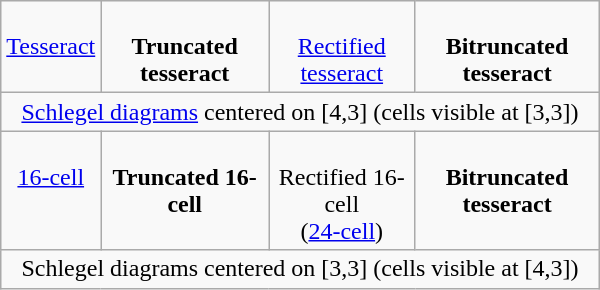<table class=wikitable align=right width=400>
<tr align=center valign=top>
<td><br><a href='#'>Tesseract</a><br></td>
<td><br><strong>Truncated tesseract</strong><br></td>
<td><br><a href='#'>Rectified tesseract</a><br></td>
<td><br><strong>Bitruncated tesseract</strong><br></td>
</tr>
<tr align=center>
<td colspan=4><a href='#'>Schlegel diagrams</a> centered on [4,3] (cells visible at [3,3])</td>
</tr>
<tr align=center valign=top>
<td><br><a href='#'>16-cell</a><br></td>
<td><br><strong>Truncated 16-cell</strong><br></td>
<td><br>Rectified 16-cell<br>(<a href='#'>24-cell</a>)<br></td>
<td><br><strong>Bitruncated tesseract</strong><br></td>
</tr>
<tr align=center>
<td colspan=4>Schlegel diagrams centered on [3,3] (cells visible at [4,3])</td>
</tr>
</table>
